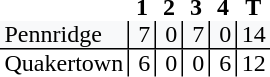<table style="border-collapse: collapse;">
<tr>
<th style="text-align: left;"></th>
<th style="text-align: center; padding: 0px 3px 0px 3px; width:12px;">1</th>
<th style="text-align: center; padding: 0px 3px 0px 3px; width:12px;">2</th>
<th style="text-align: center; padding: 0px 3px 0px 3px; width:12px;">3</th>
<th style="text-align: center; padding: 0px 3px 0px 3px; width:12px;">4</th>
<th style="text-align: center; padding: 0px 3px 0px 3px; width:12px;">T</th>
</tr>
<tr>
<td style="background: #f8f9fa; text-align: left; border-bottom: 1px solid black; padding: 0px 3px 0px 3px;">Pennridge</td>
<td style="background: #f8f9fa; border-left: 1px solid black; border-bottom: 1px solid black; text-align: right; padding: 0px 3px 0px 3px;">7</td>
<td style="background: #f8f9fa; border-left: 1px solid black; border-bottom: 1px solid black; text-align: right; padding: 0px 3px 0px 3px;">0</td>
<td style="background: #f8f9fa; border-left: 1px solid black; border-bottom: 1px solid black; text-align: right; padding: 0px 3px 0px 3px;">7</td>
<td style="background: #f8f9fa; border-left: 1px solid black; border-bottom: 1px solid black; text-align: right; padding: 0px 3px 0px 3px;">0</td>
<td style="background: #f8f9fa; border-left: 1px solid black; border-bottom: 1px solid black; text-align: right; padding: 0px 3px 0px 3px;">14</td>
</tr>
<tr>
<td style="text-align: left; padding: 0px 3px 0px 3px;">Quakertown</td>
<td style="border-left: 1px solid black; text-align: right; padding: 0px 3px 0px 3px;">6</td>
<td style="border-left: 1px solid black; text-align: right; padding: 0px 3px 0px 3px;">0</td>
<td style="border-left: 1px solid black; text-align: right; padding: 0px 3px 0px 3px;">0</td>
<td style="border-left: 1px solid black; text-align: right; padding: 0px 3px 0px 3px;">6</td>
<td style="border-left: 1px solid black; text-align: right; padding: 0px 3px 0px 3px;">12</td>
</tr>
</table>
